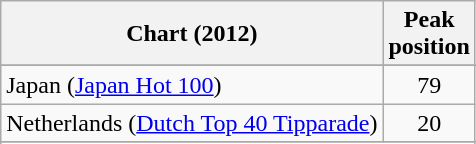<table class="wikitable sortable">
<tr>
<th>Chart (2012)</th>
<th>Peak<br>position</th>
</tr>
<tr>
</tr>
<tr>
</tr>
<tr>
</tr>
<tr>
</tr>
<tr>
<td>Japan (<a href='#'>Japan Hot 100</a>)</td>
<td style="text-align:center;">79</td>
</tr>
<tr>
<td>Netherlands (<a href='#'>Dutch Top 40 Tipparade</a>)</td>
<td style="text-align:center;">20</td>
</tr>
<tr>
</tr>
<tr>
</tr>
<tr>
</tr>
</table>
